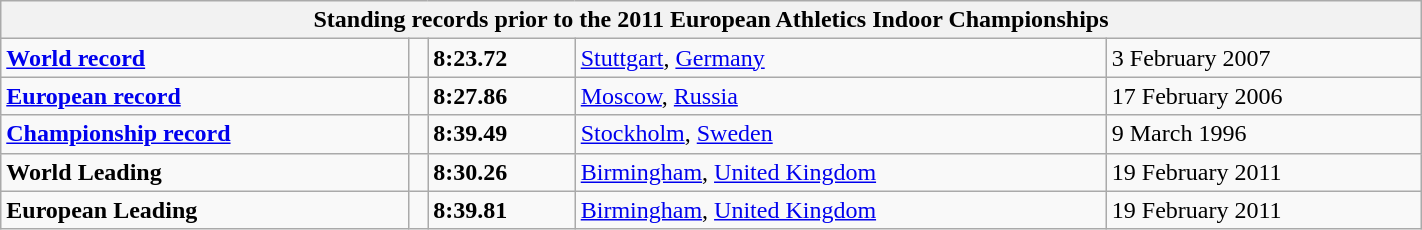<table class="wikitable" width=75%>
<tr>
<th colspan="5">Standing records prior to the 2011 European Athletics Indoor Championships</th>
</tr>
<tr>
<td><strong><a href='#'>World record</a></strong></td>
<td></td>
<td><strong>8:23.72</strong></td>
<td><a href='#'>Stuttgart</a>, <a href='#'>Germany</a></td>
<td>3 February 2007</td>
</tr>
<tr>
<td><strong><a href='#'>European record</a></strong></td>
<td></td>
<td><strong>8:27.86</strong></td>
<td><a href='#'>Moscow</a>, <a href='#'>Russia</a></td>
<td>17 February 2006</td>
</tr>
<tr>
<td><strong><a href='#'>Championship record</a></strong></td>
<td></td>
<td><strong>8:39.49</strong></td>
<td><a href='#'>Stockholm</a>, <a href='#'>Sweden</a></td>
<td>9 March 1996</td>
</tr>
<tr>
<td><strong>World Leading</strong></td>
<td></td>
<td><strong>8:30.26</strong></td>
<td><a href='#'>Birmingham</a>, <a href='#'>United Kingdom</a></td>
<td>19 February 2011</td>
</tr>
<tr>
<td><strong>European Leading</strong></td>
<td></td>
<td><strong>8:39.81</strong></td>
<td><a href='#'>Birmingham</a>, <a href='#'>United Kingdom</a></td>
<td>19 February 2011</td>
</tr>
</table>
